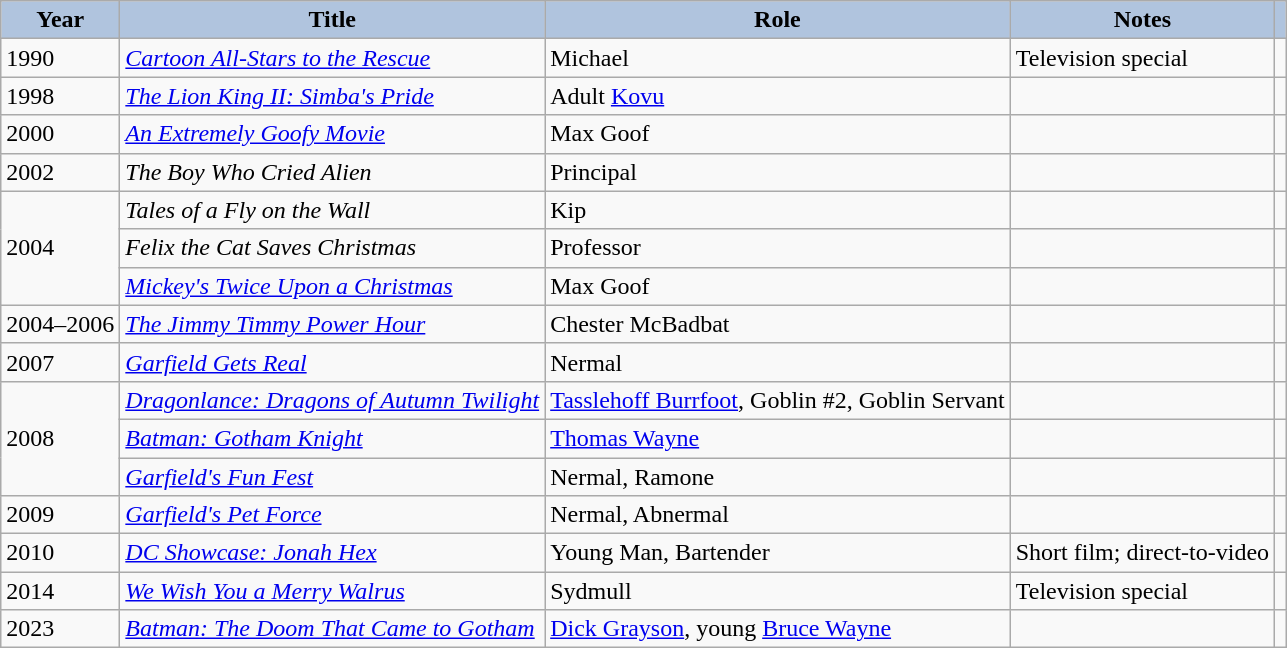<table class="wikitable sortable plainrowheaders">
<tr>
<th style="background:#b0c4de;">Year </th>
<th style="background:#b0c4de;">Title</th>
<th style="background:#b0c4de;">Role </th>
<th style="background:#b0c4de;" class="unsortable">Notes </th>
<th style="background:#b0c4de;" class="unsortable"></th>
</tr>
<tr>
<td>1990</td>
<td><em><a href='#'>Cartoon All-Stars to the Rescue</a></em></td>
<td>Michael</td>
<td>Television special</td>
<td></td>
</tr>
<tr>
<td>1998</td>
<td><em><a href='#'>The Lion King II: Simba's Pride</a></em></td>
<td>Adult <a href='#'>Kovu</a></td>
<td></td>
<td></td>
</tr>
<tr>
<td>2000</td>
<td><em><a href='#'>An Extremely Goofy Movie</a></em></td>
<td>Max Goof</td>
<td></td>
<td></td>
</tr>
<tr>
<td>2002</td>
<td><em>The Boy Who Cried Alien</em></td>
<td>Principal</td>
<td></td>
<td></td>
</tr>
<tr>
<td rowspan=3>2004</td>
<td><em>Tales of a Fly on the Wall</em></td>
<td>Kip</td>
<td></td>
<td></td>
</tr>
<tr>
<td><em>Felix the Cat Saves Christmas</em></td>
<td>Professor</td>
<td></td>
<td></td>
</tr>
<tr>
<td><em><a href='#'>Mickey's Twice Upon a Christmas</a></em></td>
<td>Max Goof</td>
<td></td>
<td></td>
</tr>
<tr>
<td>2004–2006</td>
<td><em><a href='#'>The Jimmy Timmy Power Hour</a></em></td>
<td>Chester McBadbat</td>
<td></td>
<td></td>
</tr>
<tr>
<td>2007</td>
<td><em><a href='#'>Garfield Gets Real</a></em></td>
<td>Nermal</td>
<td></td>
<td></td>
</tr>
<tr>
<td rowspan=3>2008</td>
<td><em><a href='#'>Dragonlance: Dragons of Autumn Twilight</a></em></td>
<td><a href='#'>Tasslehoff Burrfoot</a>, Goblin #2, Goblin Servant</td>
<td></td>
<td></td>
</tr>
<tr>
<td><em><a href='#'>Batman: Gotham Knight</a></em></td>
<td><a href='#'>Thomas Wayne</a></td>
<td></td>
<td></td>
</tr>
<tr>
<td><em><a href='#'>Garfield's Fun Fest</a></em></td>
<td>Nermal, Ramone</td>
<td></td>
<td></td>
</tr>
<tr>
<td>2009</td>
<td><em><a href='#'>Garfield's Pet Force</a></em></td>
<td>Nermal, Abnermal</td>
<td></td>
<td></td>
</tr>
<tr>
<td>2010</td>
<td><em><a href='#'>DC Showcase: Jonah Hex</a></em></td>
<td>Young Man, Bartender</td>
<td>Short film; direct-to-video</td>
<td></td>
</tr>
<tr>
<td>2014</td>
<td><em><a href='#'>We Wish You a Merry Walrus</a></em></td>
<td>Sydmull</td>
<td>Television special</td>
<td></td>
</tr>
<tr>
<td>2023</td>
<td><em><a href='#'>Batman: The Doom That Came to Gotham</a></em></td>
<td><a href='#'>Dick Grayson</a>, young <a href='#'>Bruce Wayne</a></td>
<td></td>
<td></td>
</tr>
</table>
